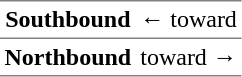<table border="1" cellspacing="0" cellpadding="3" frame="hsides" rules="rows">
<tr>
<th><span>Southbound</span></th>
<td>←   toward </td>
</tr>
<tr>
<th><span>Northbound</span></th>
<td>  toward  →</td>
</tr>
</table>
